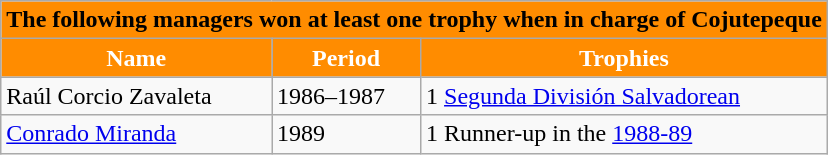<table class="wikitable">
<tr>
<td bgcolor="ff8c00" align="center" colspan="5"><strong><span>The following managers won at least one trophy when in charge of Cojutepeque</span></strong></td>
</tr>
<tr>
<th style="color:white; background:#ff8c00;">Name</th>
<th style="color:white; background:#ff8c00;">Period</th>
<th style="color:white; background:#ff8c00;">Trophies</th>
</tr>
<tr>
<td> Raúl Corcio Zavaleta</td>
<td>1986–1987</td>
<td>1 <a href='#'>Segunda División Salvadorean</a></td>
</tr>
<tr>
<td> <a href='#'>Conrado Miranda</a></td>
<td>1989</td>
<td>1 Runner-up in the <a href='#'>1988-89</a></td>
</tr>
</table>
